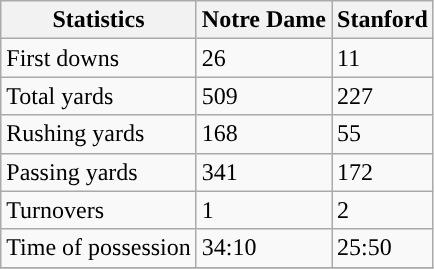<table class="wikitable">
<tr>
<th>Statistics</th>
<th>Notre Dame</th>
<th>Stanford</th>
</tr>
<tr>
<td>First downs</td>
<td>26</td>
<td>11</td>
</tr>
<tr>
<td>Total yards</td>
<td>509</td>
<td>227</td>
</tr>
<tr>
<td>Rushing yards</td>
<td>168</td>
<td>55</td>
</tr>
<tr>
<td>Passing yards</td>
<td>341</td>
<td>172</td>
</tr>
<tr>
<td>Turnovers</td>
<td>1</td>
<td>2</td>
</tr>
<tr>
<td>Time of possession</td>
<td>34:10</td>
<td>25:50</td>
</tr>
<tr>
</tr>
</table>
